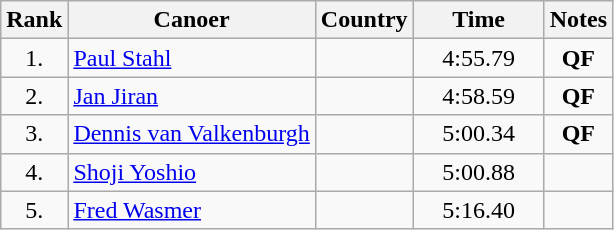<table class="wikitable sortable" style="text-align:center">
<tr>
<th>Rank</th>
<th>Canoer</th>
<th>Country</th>
<th>Time</th>
<th>Notes</th>
</tr>
<tr>
<td>1.</td>
<td align=left athlete><a href='#'>Paul Stahl</a></td>
<td align=left></td>
<td width=80>4:55.79</td>
<td><strong>QF</strong></td>
</tr>
<tr>
<td>2.</td>
<td align=left athlete><a href='#'>Jan Jiran</a></td>
<td align=left></td>
<td>4:58.59</td>
<td><strong>QF</strong></td>
</tr>
<tr>
<td>3.</td>
<td align=left athlete><a href='#'>Dennis van Valkenburgh</a></td>
<td align=left></td>
<td>5:00.34</td>
<td><strong>QF</strong></td>
</tr>
<tr>
<td>4.</td>
<td align=left athlete><a href='#'>Shoji Yoshio</a></td>
<td align=left></td>
<td>5:00.88</td>
<td></td>
</tr>
<tr>
<td>5.</td>
<td align=left athlete><a href='#'>Fred Wasmer</a></td>
<td align=left></td>
<td>5:16.40</td>
</tr>
</table>
